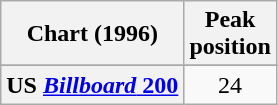<table class="wikitable sortable plainrowheaders" style="text-align:center">
<tr>
<th>Chart (1996)</th>
<th>Peak<br>position</th>
</tr>
<tr>
</tr>
<tr>
</tr>
<tr>
<th scope="row">US <a href='#'><em>Billboard</em> 200</a></th>
<td align="center">24</td>
</tr>
</table>
